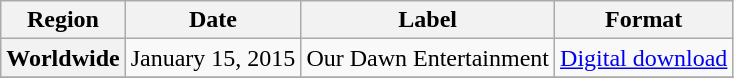<table class="wikitable sortable plainrowheaders">
<tr>
<th>Region</th>
<th>Date</th>
<th>Label</th>
<th>Format</th>
</tr>
<tr>
<th scope="row">Worldwide</th>
<td rowspan="1">January 15, 2015</td>
<td rowspan="1">Our Dawn Entertainment</td>
<td rowspan="1"><a href='#'>Digital download</a></td>
</tr>
<tr>
</tr>
</table>
